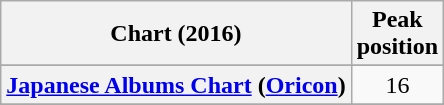<table class="wikitable sortable plainrowheaders" style="text-align:center">
<tr>
<th scope="col">Chart (2016)</th>
<th scope="col">Peak<br> position</th>
</tr>
<tr>
</tr>
<tr>
</tr>
<tr>
</tr>
<tr>
</tr>
<tr>
</tr>
<tr>
</tr>
<tr>
</tr>
<tr>
</tr>
<tr>
</tr>
<tr>
</tr>
<tr>
</tr>
<tr>
</tr>
<tr>
</tr>
<tr>
</tr>
<tr>
</tr>
<tr>
</tr>
<tr>
<th scope="row"><a href='#'>Japanese Albums Chart</a> (<a href='#'>Oricon</a>)</th>
<td align="center">16</td>
</tr>
<tr>
</tr>
<tr>
</tr>
<tr>
</tr>
<tr>
</tr>
<tr>
</tr>
<tr>
</tr>
<tr>
</tr>
<tr>
</tr>
<tr>
</tr>
<tr>
</tr>
<tr>
</tr>
<tr>
</tr>
<tr>
</tr>
<tr>
</tr>
<tr>
</tr>
</table>
